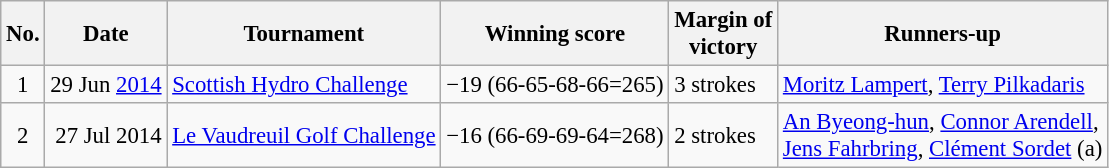<table class="wikitable" style="font-size:95%;">
<tr>
<th>No.</th>
<th>Date</th>
<th>Tournament</th>
<th>Winning score</th>
<th>Margin of<br>victory</th>
<th>Runners-up</th>
</tr>
<tr>
<td align=center>1</td>
<td align=right>29 Jun <a href='#'>2014</a></td>
<td><a href='#'>Scottish Hydro Challenge</a></td>
<td>−19 (66-65-68-66=265)</td>
<td>3 strokes</td>
<td> <a href='#'>Moritz Lampert</a>,  <a href='#'>Terry Pilkadaris</a></td>
</tr>
<tr>
<td align=center>2</td>
<td align=right>27 Jul 2014</td>
<td><a href='#'>Le Vaudreuil Golf Challenge</a></td>
<td>−16 (66-69-69-64=268)</td>
<td>2 strokes</td>
<td> <a href='#'>An Byeong-hun</a>,  <a href='#'>Connor Arendell</a>,<br> <a href='#'>Jens Fahrbring</a>,  <a href='#'>Clément Sordet</a> (a)</td>
</tr>
</table>
